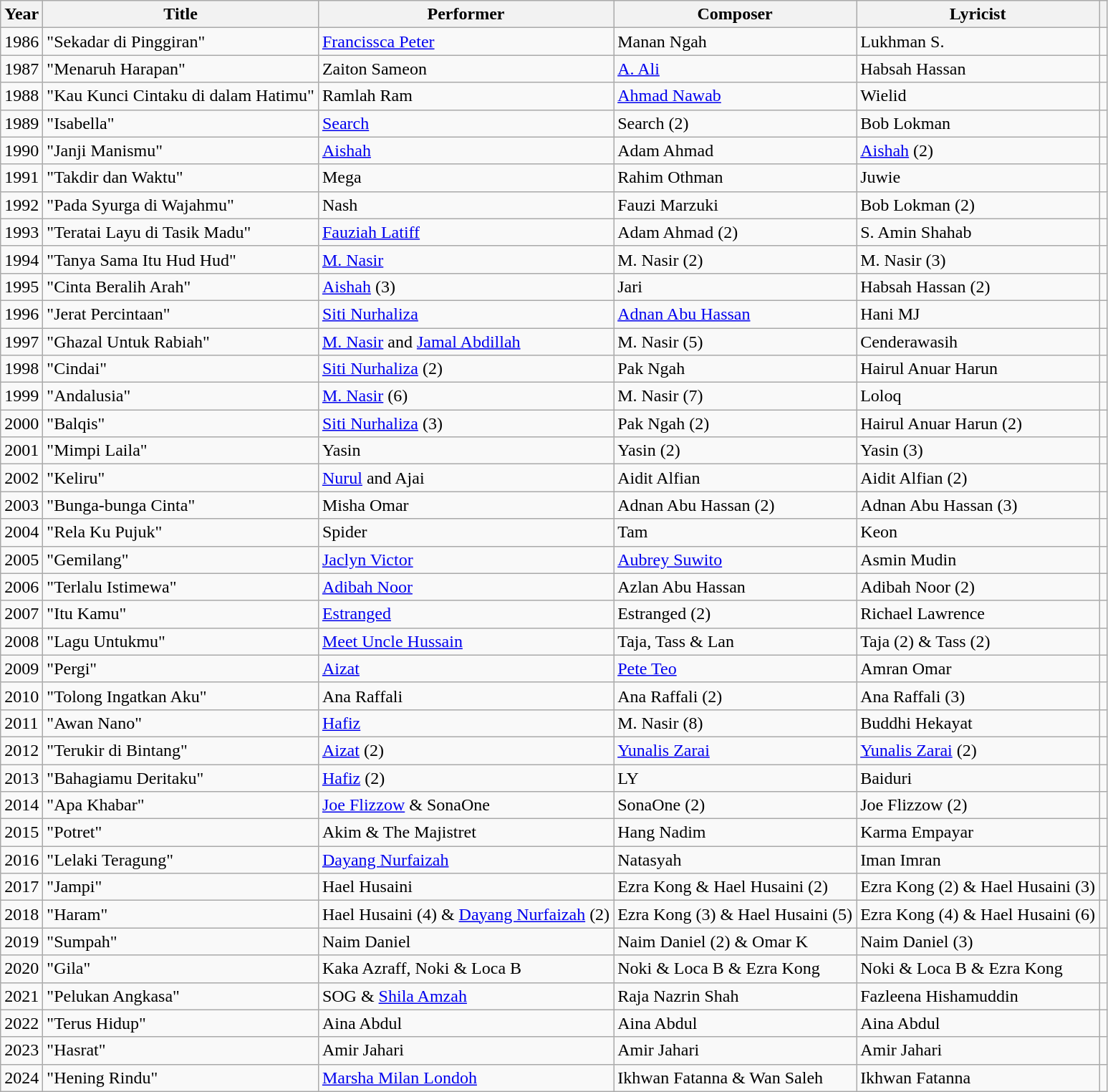<table class="wikitable">
<tr>
<th>Year</th>
<th>Title</th>
<th>Performer</th>
<th>Composer</th>
<th>Lyricist</th>
<th></th>
</tr>
<tr>
<td>1986</td>
<td>"Sekadar di Pinggiran"</td>
<td><a href='#'>Francissca Peter</a></td>
<td>Manan Ngah</td>
<td>Lukhman S.</td>
<td></td>
</tr>
<tr>
<td>1987</td>
<td>"Menaruh Harapan"</td>
<td>Zaiton Sameon</td>
<td><a href='#'>A. Ali</a></td>
<td>Habsah Hassan</td>
<td></td>
</tr>
<tr>
<td>1988</td>
<td>"Kau Kunci Cintaku di dalam Hatimu"</td>
<td>Ramlah Ram</td>
<td><a href='#'>Ahmad Nawab</a></td>
<td>Wielid</td>
<td></td>
</tr>
<tr>
<td>1989</td>
<td>"Isabella"</td>
<td><a href='#'>Search</a></td>
<td>Search (2)</td>
<td>Bob Lokman</td>
<td></td>
</tr>
<tr>
<td>1990</td>
<td>"Janji Manismu"</td>
<td><a href='#'>Aishah</a></td>
<td>Adam Ahmad</td>
<td><a href='#'>Aishah</a> (2)</td>
<td></td>
</tr>
<tr>
<td>1991</td>
<td>"Takdir dan Waktu"</td>
<td>Mega</td>
<td>Rahim Othman</td>
<td>Juwie</td>
<td></td>
</tr>
<tr>
<td>1992</td>
<td>"Pada Syurga di Wajahmu"</td>
<td>Nash</td>
<td>Fauzi Marzuki</td>
<td>Bob Lokman (2)</td>
<td></td>
</tr>
<tr>
<td>1993</td>
<td>"Teratai Layu di Tasik Madu"</td>
<td><a href='#'>Fauziah Latiff</a></td>
<td>Adam Ahmad (2)</td>
<td>S. Amin Shahab</td>
<td></td>
</tr>
<tr>
<td>1994</td>
<td>"Tanya Sama Itu Hud Hud"</td>
<td><a href='#'>M. Nasir</a></td>
<td>M. Nasir (2)</td>
<td>M. Nasir (3)</td>
<td></td>
</tr>
<tr>
<td>1995</td>
<td>"Cinta Beralih Arah"</td>
<td><a href='#'>Aishah</a> (3)</td>
<td>Jari</td>
<td>Habsah Hassan (2)</td>
<td></td>
</tr>
<tr>
<td>1996</td>
<td>"Jerat Percintaan"</td>
<td><a href='#'>Siti Nurhaliza</a></td>
<td><a href='#'>Adnan Abu Hassan</a></td>
<td>Hani MJ</td>
<td></td>
</tr>
<tr>
<td>1997</td>
<td>"Ghazal Untuk Rabiah"</td>
<td><a href='#'>M. Nasir</a> and <a href='#'>Jamal Abdillah</a></td>
<td>M. Nasir (5)</td>
<td>Cenderawasih</td>
<td></td>
</tr>
<tr>
<td>1998</td>
<td>"Cindai"</td>
<td><a href='#'>Siti Nurhaliza</a> (2)</td>
<td>Pak Ngah</td>
<td>Hairul Anuar Harun</td>
<td></td>
</tr>
<tr>
<td>1999</td>
<td>"Andalusia"</td>
<td><a href='#'>M. Nasir</a> (6)</td>
<td>M. Nasir (7)</td>
<td>Loloq</td>
<td></td>
</tr>
<tr>
<td>2000</td>
<td>"Balqis"</td>
<td><a href='#'>Siti Nurhaliza</a> (3)</td>
<td>Pak Ngah (2)</td>
<td>Hairul Anuar Harun (2)</td>
<td></td>
</tr>
<tr>
<td>2001</td>
<td>"Mimpi Laila"</td>
<td>Yasin</td>
<td>Yasin (2)</td>
<td>Yasin (3)</td>
<td></td>
</tr>
<tr>
<td>2002</td>
<td>"Keliru"</td>
<td><a href='#'>Nurul</a> and Ajai</td>
<td>Aidit Alfian</td>
<td>Aidit Alfian (2)</td>
<td></td>
</tr>
<tr>
<td>2003</td>
<td>"Bunga-bunga Cinta"</td>
<td>Misha Omar</td>
<td>Adnan Abu Hassan (2)</td>
<td>Adnan Abu Hassan (3)</td>
<td></td>
</tr>
<tr>
<td>2004</td>
<td>"Rela Ku Pujuk"</td>
<td>Spider</td>
<td>Tam</td>
<td>Keon</td>
<td></td>
</tr>
<tr>
<td>2005</td>
<td>"Gemilang"</td>
<td><a href='#'>Jaclyn Victor</a></td>
<td><a href='#'>Aubrey Suwito</a></td>
<td>Asmin Mudin</td>
<td></td>
</tr>
<tr>
<td>2006</td>
<td>"Terlalu Istimewa"</td>
<td><a href='#'>Adibah Noor</a></td>
<td>Azlan Abu Hassan</td>
<td>Adibah Noor (2)</td>
<td></td>
</tr>
<tr>
<td>2007</td>
<td>"Itu Kamu"</td>
<td><a href='#'>Estranged</a></td>
<td>Estranged (2)</td>
<td>Richael Lawrence</td>
<td></td>
</tr>
<tr>
<td>2008</td>
<td>"Lagu Untukmu"</td>
<td><a href='#'>Meet Uncle Hussain</a></td>
<td>Taja, Tass & Lan</td>
<td>Taja (2) & Tass (2)</td>
<td></td>
</tr>
<tr>
<td>2009</td>
<td>"Pergi"</td>
<td><a href='#'>Aizat</a></td>
<td><a href='#'>Pete Teo</a></td>
<td>Amran Omar</td>
<td></td>
</tr>
<tr>
<td>2010</td>
<td>"Tolong Ingatkan Aku"</td>
<td>Ana Raffali</td>
<td>Ana Raffali (2)</td>
<td>Ana Raffali (3)</td>
<td></td>
</tr>
<tr>
<td>2011</td>
<td>"Awan Nano"</td>
<td><a href='#'>Hafiz</a></td>
<td>M. Nasir (8)</td>
<td>Buddhi Hekayat</td>
<td></td>
</tr>
<tr>
<td>2012</td>
<td>"Terukir di Bintang"</td>
<td><a href='#'>Aizat</a> (2)</td>
<td><a href='#'>Yunalis Zarai</a></td>
<td><a href='#'>Yunalis Zarai</a> (2)</td>
<td></td>
</tr>
<tr>
<td>2013</td>
<td>"Bahagiamu Deritaku"</td>
<td><a href='#'>Hafiz</a> (2)</td>
<td>LY</td>
<td>Baiduri</td>
<td></td>
</tr>
<tr>
<td>2014</td>
<td>"Apa Khabar"</td>
<td><a href='#'>Joe Flizzow</a> & SonaOne</td>
<td>SonaOne (2)</td>
<td>Joe Flizzow (2)</td>
<td></td>
</tr>
<tr>
<td>2015</td>
<td>"Potret"</td>
<td>Akim & The Majistret</td>
<td>Hang Nadim</td>
<td>Karma Empayar</td>
<td></td>
</tr>
<tr>
<td>2016</td>
<td>"Lelaki Teragung"</td>
<td><a href='#'>Dayang Nurfaizah</a></td>
<td>Natasyah</td>
<td>Iman Imran</td>
<td></td>
</tr>
<tr>
<td>2017</td>
<td>"Jampi"</td>
<td>Hael Husaini</td>
<td>Ezra Kong & Hael Husaini (2)</td>
<td>Ezra Kong (2) & Hael Husaini (3)</td>
<td></td>
</tr>
<tr>
<td>2018</td>
<td>"Haram"</td>
<td>Hael Husaini (4) & <a href='#'>Dayang Nurfaizah</a> (2)</td>
<td>Ezra Kong (3) & Hael Husaini (5)</td>
<td>Ezra Kong (4) & Hael Husaini (6)</td>
<td></td>
</tr>
<tr>
<td>2019</td>
<td>"Sumpah"</td>
<td>Naim Daniel</td>
<td>Naim Daniel (2) & Omar K</td>
<td>Naim Daniel (3)</td>
<td></td>
</tr>
<tr>
<td>2020</td>
<td>"Gila"</td>
<td>Kaka Azraff, Noki & Loca B</td>
<td>Noki & Loca B & Ezra Kong</td>
<td>Noki & Loca B & Ezra Kong</td>
<td></td>
</tr>
<tr>
<td>2021</td>
<td>"Pelukan Angkasa"</td>
<td>SOG & <a href='#'>Shila Amzah</a></td>
<td>Raja Nazrin Shah</td>
<td>Fazleena Hishamuddin</td>
<td></td>
</tr>
<tr>
<td>2022</td>
<td>"Terus Hidup"</td>
<td>Aina Abdul</td>
<td>Aina Abdul</td>
<td>Aina Abdul</td>
<td></td>
</tr>
<tr>
<td>2023</td>
<td>"Hasrat"</td>
<td>Amir Jahari</td>
<td>Amir Jahari</td>
<td>Amir Jahari</td>
<td></td>
</tr>
<tr>
<td>2024</td>
<td>"Hening Rindu"</td>
<td><a href='#'>Marsha Milan Londoh</a></td>
<td>Ikhwan Fatanna & Wan Saleh</td>
<td>Ikhwan Fatanna</td>
<td></td>
</tr>
</table>
